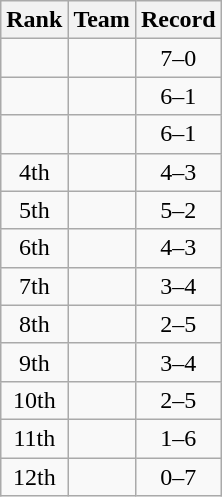<table class=wikitable style="text-align:center;">
<tr>
<th>Rank</th>
<th>Team</th>
<th>Record</th>
</tr>
<tr>
<td></td>
<td style="text-align:left"></td>
<td>7–0</td>
</tr>
<tr>
<td></td>
<td style="text-align:left"></td>
<td>6–1</td>
</tr>
<tr>
<td></td>
<td style="text-align:left"></td>
<td>6–1</td>
</tr>
<tr>
<td>4th</td>
<td style="text-align:left"></td>
<td>4–3</td>
</tr>
<tr>
<td>5th</td>
<td style="text-align:left"></td>
<td>5–2</td>
</tr>
<tr>
<td>6th</td>
<td style="text-align:left"></td>
<td>4–3</td>
</tr>
<tr>
<td>7th</td>
<td style="text-align:left"></td>
<td>3–4</td>
</tr>
<tr>
<td>8th</td>
<td style="text-align:left"></td>
<td>2–5</td>
</tr>
<tr>
<td>9th</td>
<td style="text-align:left"></td>
<td>3–4</td>
</tr>
<tr>
<td>10th</td>
<td style="text-align:left"></td>
<td>2–5</td>
</tr>
<tr>
<td>11th</td>
<td style="text-align:left"></td>
<td>1–6</td>
</tr>
<tr>
<td>12th</td>
<td style="text-align:left"></td>
<td>0–7</td>
</tr>
</table>
